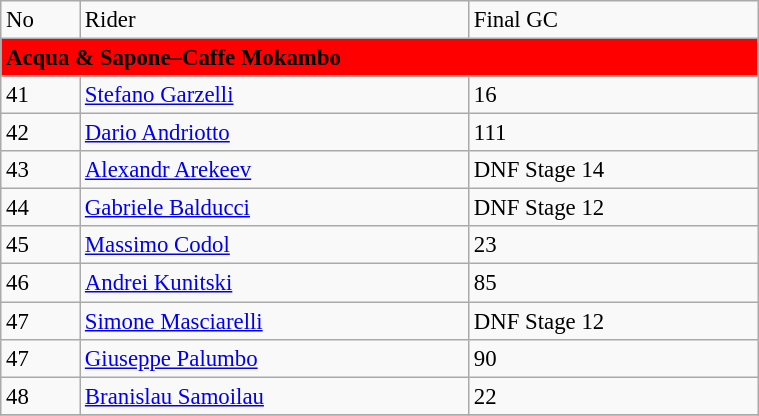<table class=wikitable style="font-size:95%" width="40%">
<tr>
<td>No</td>
<td>Rider</td>
<td>Final GC</td>
</tr>
<tr>
<td colspan=3 bgcolor="red" style= "color: black"><strong>Acqua & Sapone–Caffe Mokambo</strong></td>
</tr>
<tr>
<td>41</td>
<td> <a href='#'>Stefano Garzelli</a></td>
<td>16</td>
</tr>
<tr>
<td>42</td>
<td> <a href='#'>Dario Andriotto</a></td>
<td>111</td>
</tr>
<tr>
<td>43</td>
<td> <a href='#'>Alexandr Arekeev</a></td>
<td>DNF Stage 14</td>
</tr>
<tr>
<td>44</td>
<td> <a href='#'>Gabriele Balducci</a></td>
<td>DNF Stage 12</td>
</tr>
<tr>
<td>45</td>
<td> <a href='#'>Massimo Codol</a></td>
<td>23</td>
</tr>
<tr>
<td>46</td>
<td> <a href='#'>Andrei Kunitski</a></td>
<td>85</td>
</tr>
<tr>
<td>47</td>
<td> <a href='#'>Simone Masciarelli</a></td>
<td>DNF Stage 12</td>
</tr>
<tr>
<td>47</td>
<td> <a href='#'>Giuseppe Palumbo</a></td>
<td>90</td>
</tr>
<tr>
<td>48</td>
<td> <a href='#'>Branislau Samoilau</a></td>
<td>22</td>
</tr>
<tr>
</tr>
</table>
